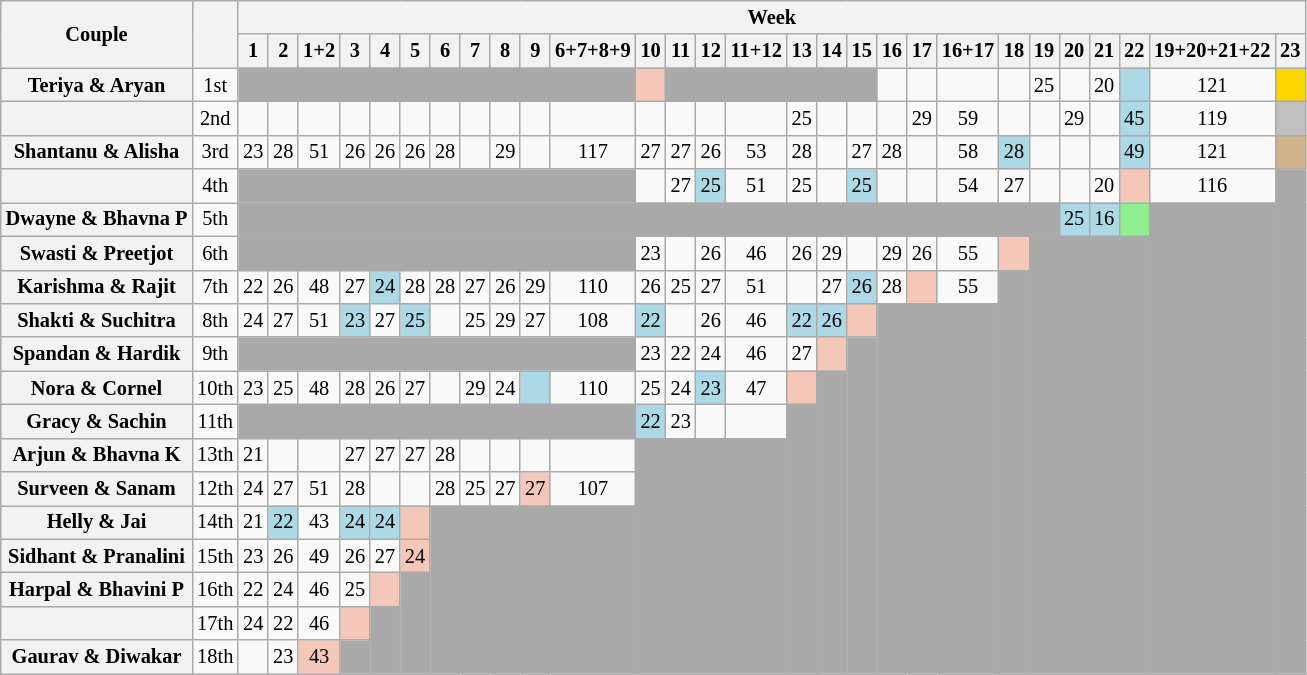<table class="wikitable sortable" style="text-align:center; font-size:85%">
<tr>
<th rowspan="2">Couple</th>
<th rowspan="2"></th>
<th colspan="28">Week</th>
</tr>
<tr>
<th>1</th>
<th>2</th>
<th>1+2</th>
<th>3</th>
<th>4</th>
<th>5</th>
<th>6</th>
<th>7</th>
<th>8</th>
<th>9</th>
<th>6+7+8+9</th>
<th>10</th>
<th>11</th>
<th>12</th>
<th>11+12</th>
<th>13</th>
<th>14</th>
<th>15</th>
<th>16</th>
<th>17</th>
<th>16+17</th>
<th>18</th>
<th>19</th>
<th>20</th>
<th>21</th>
<th>22</th>
<th>19+20+21+22</th>
<th>23</th>
</tr>
<tr>
<th scope="row">Teriya & Aryan</th>
<td>1st</td>
<td colspan="11" bgcolor="darkgrey"></td>
<td bgcolor=#f4c7b8><em></em></td>
<td colspan="6" bgcolor="darkgrey"></td>
<td><strong></strong></td>
<td><strong></strong></td>
<td><strong></strong></td>
<td><strong></strong></td>
<td>25</td>
<td><em></em></td>
<td>20</td>
<td bgcolor=lightblue><strong></strong></td>
<td>121</td>
<td bgcolor="gold"><em></em></td>
</tr>
<tr>
<th scope="row"></th>
<td>2nd</td>
<td><strong></strong></td>
<td><strong></strong></td>
<td><strong></strong></td>
<td><strong></strong></td>
<td><strong></strong></td>
<td><strong></strong></td>
<td><strong></strong></td>
<td><strong></strong></td>
<td><strong></strong></td>
<td><strong></strong></td>
<td><strong></strong></td>
<td><strong></strong></td>
<td><strong></strong></td>
<td><strong></strong></td>
<td><strong></strong></td>
<td>25</td>
<td><strong></strong></td>
<td><strong></strong></td>
<td><strong></strong></td>
<td>29</td>
<td>59</td>
<td><strong></strong></td>
<td><strong></strong></td>
<td>29</td>
<td><strong></strong></td>
<td bgcolor=lightblue>45</td>
<td>119</td>
<td bgcolor="silver"><strong></strong></td>
</tr>
<tr>
<th>Shantanu & Alisha</th>
<td>3rd</td>
<td>23</td>
<td>28</td>
<td>51</td>
<td>26</td>
<td>26</td>
<td>26</td>
<td>28</td>
<td><strong></strong></td>
<td>29</td>
<td><strong></strong></td>
<td>117</td>
<td>27</td>
<td>27</td>
<td>26</td>
<td>53</td>
<td>28</td>
<td><strong></strong></td>
<td>27</td>
<td>28</td>
<td><strong></strong></td>
<td>58</td>
<td bgcolor="lightblue">28</td>
<td><em></em></td>
<td><strong></strong></td>
<td><em></em></td>
<td bgcolor=lightblue>49</td>
<td>121</td>
<td bgcolor="tan"><em></em></td>
</tr>
<tr>
<th scope="row"></th>
<td>4th</td>
<td colspan="11" bgcolor="Darkgrey"></td>
<td><strong></strong></td>
<td>27</td>
<td bgcolor=lightblue>25</td>
<td>51</td>
<td>25</td>
<td><strong></strong></td>
<td bgcolor=lightblue>25</td>
<td><em></em></td>
<td><em></em></td>
<td>54</td>
<td>27</td>
<td><em></em></td>
<td><strong></strong></td>
<td>20</td>
<td bgcolor=#f4c7b8><em></em></td>
<td>116</td>
<td rowspan="15" bgcolor="Darkgrey"></td>
</tr>
<tr>
<th>Dwayne & Bhavna P</th>
<td>5th</td>
<td colspan="23" bgcolor="darkgrey"></td>
<td bgcolor=lightblue>25</td>
<td bgcolor=lightblue>16</td>
<td Bgcolor=lightgreen></td>
<td rowspan="14" bgcolor="Darkgrey"></td>
</tr>
<tr>
<th>Swasti & Preetjot</th>
<td>6th</td>
<td colspan="11" bgcolor="darkgrey"></td>
<td>23</td>
<td><em></em></td>
<td>26</td>
<td>46</td>
<td>26</td>
<td>29</td>
<td><strong></strong></td>
<td>29</td>
<td>26</td>
<td>55</td>
<td bgcolor="#f4c7b8"><em></em></td>
<td colspan="4" rowspan="13" bgcolor="Darkgrey"></td>
</tr>
<tr>
<th scope="row">Karishma & Rajit</th>
<td>7th</td>
<td>22</td>
<td>26</td>
<td>48</td>
<td>27</td>
<td bgcolor=lightblue>24</td>
<td>28</td>
<td>28</td>
<td>27</td>
<td>26</td>
<td>29</td>
<td>110</td>
<td>26</td>
<td>25</td>
<td>27</td>
<td>51</td>
<td><strong></strong></td>
<td>27</td>
<td bgcolor=lightblue>26</td>
<td>28</td>
<td bgcolor=#f4c7b8><em></em></td>
<td>55</td>
<td rowspan="12" bgcolor="Darkgrey"></td>
</tr>
<tr>
<th scope="row">Shakti & Suchitra</th>
<td>8th</td>
<td>24</td>
<td>27</td>
<td>51</td>
<td bgcolor="lightblue">23</td>
<td>27</td>
<td bgcolor=lightblue>25</td>
<td><em></em></td>
<td>25</td>
<td>29</td>
<td>27</td>
<td>108</td>
<td bgcolor="lightblue">22</td>
<td><em></em></td>
<td>26</td>
<td>46</td>
<td bgcolor="lightblue">22</td>
<td bgcolor=lightblue>26</td>
<td bgcolor=#f4c7b8><em></em></td>
<td colspan="3" rowspan="11" bgcolor="Darkgrey"></td>
</tr>
<tr>
<th scope="row">Spandan & Hardik</th>
<td>9th</td>
<td colspan="11" bgcolor="darkgrey"></td>
<td>23</td>
<td>22</td>
<td>24</td>
<td>46</td>
<td>27</td>
<td bgcolor=#f4c7b8><em></em></td>
<td rowspan="10" bgcolor=Darkgrey></td>
</tr>
<tr>
<th scope="row">Nora & Cornel</th>
<td>10th</td>
<td>23</td>
<td>25</td>
<td>48</td>
<td>28</td>
<td>26</td>
<td>27</td>
<td><em></em></td>
<td>29</td>
<td>24</td>
<td bgcolor=lightblue><strong></strong></td>
<td>110</td>
<td>25</td>
<td>24</td>
<td bgcolor=lightblue>23</td>
<td>47</td>
<td bgcolor="#f4c7b8"><em></em></td>
<td rowspan="9" bgcolor=Darkgrey></td>
</tr>
<tr>
<th>Gracy & Sachin</th>
<td>11th</td>
<td colspan="11" bgcolor="darkgrey"></td>
<td bgcolor=lightblue>22</td>
<td>23</td>
<td><em></em></td>
<td><em></em></td>
<td rowspan="8" bgcolor="Darkgrey"></td>
</tr>
<tr>
<th>Arjun & Bhavna K</th>
<td>13th</td>
<td>21</td>
<td><em></em></td>
<td><em></em></td>
<td>27</td>
<td>27</td>
<td>27</td>
<td>28</td>
<td><em></em></td>
<td><em></em></td>
<td><em></em></td>
<td><em></em></td>
<td colspan="4" rowspan="7" bgcolor="Darkgrey"></td>
</tr>
<tr>
<th scope="row">Surveen &  Sanam</th>
<td>12th</td>
<td>24</td>
<td>27</td>
<td>51</td>
<td>28</td>
<td><strong></strong></td>
<td><strong></strong></td>
<td>28</td>
<td>25</td>
<td>27</td>
<td bgcolor="#f4c7b8">27</td>
<td>107</td>
</tr>
<tr>
<th scope="row">Helly & Jai</th>
<td>14th</td>
<td>21</td>
<td bgcolor="lightblue">22</td>
<td>43</td>
<td bgcolor="lightblue">24</td>
<td bgcolor="lightblue">24</td>
<td bgcolor="#f4c7b8"><em></em></td>
<td colspan="5" rowspan="5" bgcolor="Darkgrey"></td>
</tr>
<tr>
<th>Sidhant & Pranalini</th>
<td>15th</td>
<td>23</td>
<td>26</td>
<td>49</td>
<td>26</td>
<td>27</td>
<td bgcolor="#f4c7b8">24</td>
</tr>
<tr>
<th scope="row">Harpal & Bhavini P</th>
<td>16th</td>
<td>22</td>
<td>24</td>
<td>46</td>
<td>25</td>
<td bgcolor=#f4c7b8><em></em></td>
<td rowspan="3" bgcolor=Darkgrey></td>
</tr>
<tr>
<th></th>
<td>17th</td>
<td>24</td>
<td>22</td>
<td>46</td>
<td bgcolor="#f4c7b8"><em></em></td>
<td rowspan="2" bgcolor=Darkgrey></td>
</tr>
<tr>
<th>Gaurav & Diwakar</th>
<td>18th</td>
<td><em></em></td>
<td>23</td>
<td bgcolor=#f4c7b8>43</td>
<td bgcolor="Darkgrey"></td>
</tr>
</table>
